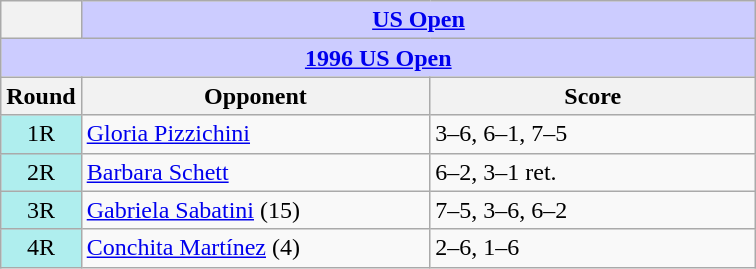<table class="wikitable collapsible collapsed">
<tr>
<th></th>
<th colspan=2 style="background:#ccf;"><a href='#'>US Open</a></th>
</tr>
<tr>
<th colspan=3 style="background:#ccf;"><a href='#'>1996 US Open</a></th>
</tr>
<tr>
<th>Round</th>
<th width=225>Opponent</th>
<th width=210>Score</th>
</tr>
<tr>
<td style="text-align:center; background:#afeeee;">1R</td>
<td> <a href='#'>Gloria Pizzichini</a></td>
<td>3–6, 6–1, 7–5</td>
</tr>
<tr>
<td style="text-align:center; background:#afeeee;">2R</td>
<td> <a href='#'>Barbara Schett</a></td>
<td>6–2, 3–1 ret.</td>
</tr>
<tr>
<td style="text-align:center; background:#afeeee;">3R</td>
<td> <a href='#'>Gabriela Sabatini</a> (15)</td>
<td>7–5, 3–6, 6–2</td>
</tr>
<tr>
<td style="text-align:center; background:#afeeee;">4R</td>
<td> <a href='#'>Conchita Martínez</a> (4)</td>
<td>2–6, 1–6</td>
</tr>
</table>
